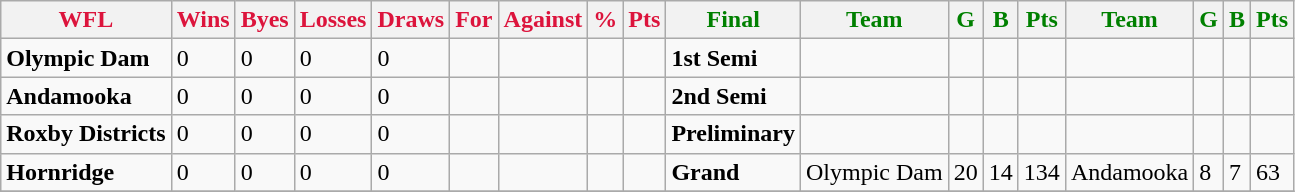<table class="wikitable">
<tr>
<th style="color:crimson">WFL</th>
<th style="color:crimson">Wins</th>
<th style="color:crimson">Byes</th>
<th style="color:crimson">Losses</th>
<th style="color:crimson">Draws</th>
<th style="color:crimson">For</th>
<th style="color:crimson">Against</th>
<th style="color:crimson">%</th>
<th style="color:crimson">Pts</th>
<th style="color:green">Final</th>
<th style="color:green">Team</th>
<th style="color:green">G</th>
<th style="color:green">B</th>
<th style="color:green">Pts</th>
<th style="color:green">Team</th>
<th style="color:green">G</th>
<th style="color:green">B</th>
<th style="color:green">Pts</th>
</tr>
<tr>
<td><strong>	Olympic Dam	</strong></td>
<td>0</td>
<td>0</td>
<td>0</td>
<td>0</td>
<td></td>
<td></td>
<td></td>
<td></td>
<td><strong>1st Semi</strong></td>
<td></td>
<td></td>
<td></td>
<td></td>
<td></td>
<td></td>
<td></td>
<td></td>
</tr>
<tr>
<td><strong>	Andamooka	</strong></td>
<td>0</td>
<td>0</td>
<td>0</td>
<td>0</td>
<td></td>
<td></td>
<td></td>
<td></td>
<td><strong>2nd Semi</strong></td>
<td></td>
<td></td>
<td></td>
<td></td>
<td></td>
<td></td>
<td></td>
<td></td>
</tr>
<tr>
<td><strong>	Roxby Districts	</strong></td>
<td>0</td>
<td>0</td>
<td>0</td>
<td>0</td>
<td></td>
<td></td>
<td></td>
<td></td>
<td><strong>Preliminary</strong></td>
<td></td>
<td></td>
<td></td>
<td></td>
<td></td>
<td></td>
<td></td>
<td></td>
</tr>
<tr>
<td><strong>	Hornridge	</strong></td>
<td>0</td>
<td>0</td>
<td>0</td>
<td>0</td>
<td></td>
<td></td>
<td></td>
<td></td>
<td><strong>Grand</strong></td>
<td>Olympic Dam</td>
<td>20</td>
<td>14</td>
<td>134</td>
<td>Andamooka</td>
<td>8</td>
<td>7</td>
<td>63</td>
</tr>
<tr>
</tr>
</table>
